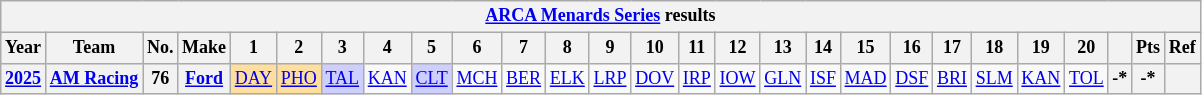<table class="wikitable" style="text-align:center; font-size:75%">
<tr>
<th colspan="27"><a href='#'>ARCA Menards Series</a> results</th>
</tr>
<tr>
<th>Year</th>
<th>Team</th>
<th>No.</th>
<th>Make</th>
<th>1</th>
<th>2</th>
<th>3</th>
<th>4</th>
<th>5</th>
<th>6</th>
<th>7</th>
<th>8</th>
<th>9</th>
<th>10</th>
<th>11</th>
<th>12</th>
<th>13</th>
<th>14</th>
<th>15</th>
<th>16</th>
<th>17</th>
<th>18</th>
<th>19</th>
<th>20</th>
<th></th>
<th>Pts</th>
<th>Ref</th>
</tr>
<tr>
<th><a href='#'>2025</a></th>
<th><a href='#'>AM Racing</a></th>
<th>76</th>
<th><a href='#'>Ford</a></th>
<td style="background:#FFDF9F;"><a href='#'>DAY</a><br></td>
<td style="background:#FFDF9F;"><a href='#'>PHO</a><br></td>
<td style="background:#CFCFFF;"><a href='#'>TAL</a><br></td>
<td><a href='#'>KAN</a></td>
<td style="background:#CFCFFF;"><a href='#'>CLT</a><br></td>
<td><a href='#'>MCH</a></td>
<td><a href='#'>BER</a></td>
<td><a href='#'>ELK</a></td>
<td><a href='#'>LRP</a></td>
<td><a href='#'>DOV</a></td>
<td><a href='#'>IRP</a></td>
<td><a href='#'>IOW</a></td>
<td><a href='#'>GLN</a></td>
<td><a href='#'>ISF</a></td>
<td><a href='#'>MAD</a></td>
<td><a href='#'>DSF</a></td>
<td><a href='#'>BRI</a></td>
<td><a href='#'>SLM</a></td>
<td><a href='#'>KAN</a></td>
<td><a href='#'>TOL</a></td>
<th>-*</th>
<th>-*</th>
<th></th>
</tr>
</table>
